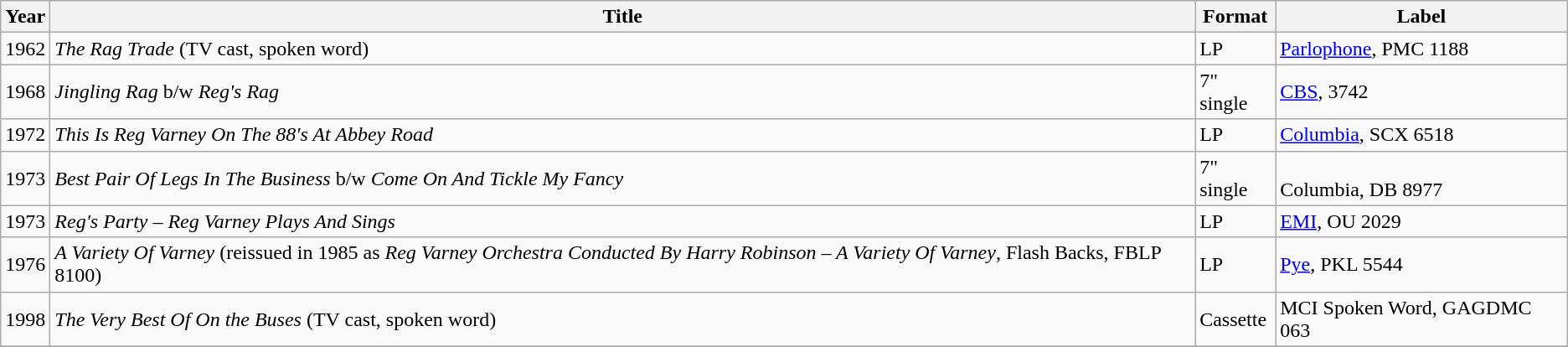<table class="wikitable">
<tr>
<th>Year</th>
<th>Title</th>
<th>Format</th>
<th>Label</th>
</tr>
<tr>
<td>1962</td>
<td><em>The Rag Trade</em> (TV cast, spoken word)</td>
<td>LP</td>
<td><a href='#'>Parlophone</a>, PMC 1188</td>
</tr>
<tr>
<td>1968</td>
<td><em>Jingling Rag</em> b/w <em>Reg's Rag</em></td>
<td>7" single</td>
<td><a href='#'>CBS</a>, 3742</td>
</tr>
<tr>
<td>1972</td>
<td><em>This Is Reg Varney On The 88's At Abbey Road</em></td>
<td>LP</td>
<td><a href='#'>Columbia</a>, SCX 6518</td>
</tr>
<tr>
<td>1973</td>
<td><em>Best Pair Of Legs In The Business</em> b/w <em>Come On And Tickle My Fancy</em></td>
<td>7" single</td>
<td><br>Columbia, DB 8977</td>
</tr>
<tr>
<td>1973</td>
<td><em>Reg's Party – Reg Varney Plays And Sings</em></td>
<td>LP</td>
<td><a href='#'>EMI</a>, OU 2029</td>
</tr>
<tr>
<td>1976</td>
<td><em>A Variety Of Varney</em> (reissued in 1985 as <em>Reg Varney Orchestra Conducted By Harry Robinson – A Variety Of Varney</em>, Flash Backs, FBLP 8100)</td>
<td>LP</td>
<td><a href='#'>Pye</a>, PKL 5544</td>
</tr>
<tr>
<td>1998</td>
<td><em> The Very Best Of On the Buses</em> (TV cast, spoken word)</td>
<td>Cassette</td>
<td>MCI Spoken Word, GAGDMC 063</td>
</tr>
<tr>
</tr>
</table>
